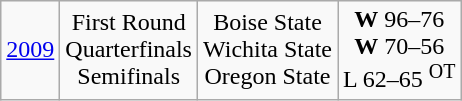<table class=wikitable style="text-align:center">
<tr>
<td><a href='#'>2009</a></td>
<td>First Round<br>Quarterfinals<br>Semifinals</td>
<td>Boise State<br>Wichita State<br>Oregon State</td>
<td><strong>W</strong> 96–76<br><strong>W</strong> 70–56<br>L 62–65 <sup>OT</sup></td>
</tr>
</table>
